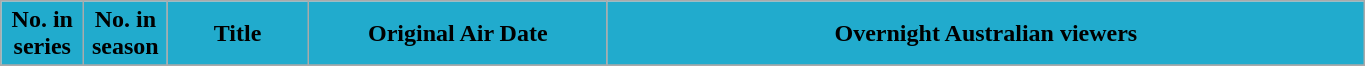<table class="wikitable plainrowheaders" style="width:72%">
<tr style="color:black">
<th style="width:3em; background: #21ABCD;">No. in<br>series</th>
<th style="width:3em; background: #21ABCD;">No. in<br>season</th>
<th style="background: #21ABCD;">Title</th>
<th style="width:12em; background: #21ABCD;">Original Air Date</th>
<th style="background: #21ABCD;">Overnight Australian viewers</th>
</tr>
<tr>
</tr>
</table>
